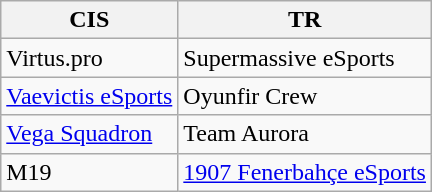<table class="wikitable">
<tr>
<th>CIS</th>
<th>TR</th>
</tr>
<tr>
<td>Virtus.pro</td>
<td>Supermassive eSports</td>
</tr>
<tr>
<td><a href='#'>Vaevictis eSports</a></td>
<td>Oyunfir Crew</td>
</tr>
<tr>
<td><a href='#'>Vega Squadron</a></td>
<td>Team Aurora</td>
</tr>
<tr>
<td>M19</td>
<td><a href='#'>1907 Fenerbahçe eSports</a></td>
</tr>
</table>
